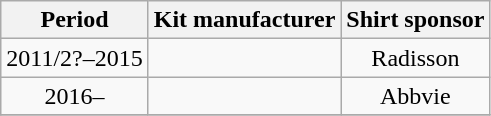<table class="wikitable" style="text-align: center">
<tr>
<th>Period</th>
<th>Kit manufacturer</th>
<th>Shirt sponsor</th>
</tr>
<tr>
<td>2011/2?–2015</td>
<td></td>
<td>Radisson</td>
</tr>
<tr>
<td>2016–</td>
<td></td>
<td>Abbvie</td>
</tr>
<tr>
</tr>
</table>
